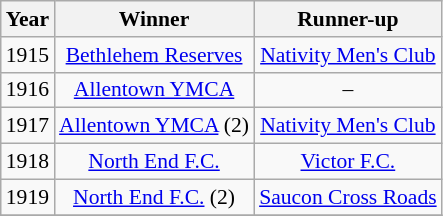<table class="wikitable" style="font-size:90%; text-align: center;">
<tr>
<th>Year</th>
<th>Winner</th>
<th>Runner-up</th>
</tr>
<tr>
<td>1915</td>
<td><a href='#'>Bethlehem Reserves</a></td>
<td><a href='#'>Nativity Men's Club</a></td>
</tr>
<tr>
<td>1916</td>
<td><a href='#'>Allentown YMCA</a></td>
<td>–</td>
</tr>
<tr>
<td>1917</td>
<td><a href='#'>Allentown YMCA</a> (2)</td>
<td><a href='#'>Nativity Men's Club</a></td>
</tr>
<tr>
<td>1918</td>
<td><a href='#'>North End F.C.</a></td>
<td><a href='#'>Victor F.C.</a></td>
</tr>
<tr>
<td>1919</td>
<td><a href='#'>North End F.C.</a> (2)</td>
<td><a href='#'>Saucon Cross Roads</a></td>
</tr>
<tr>
</tr>
</table>
